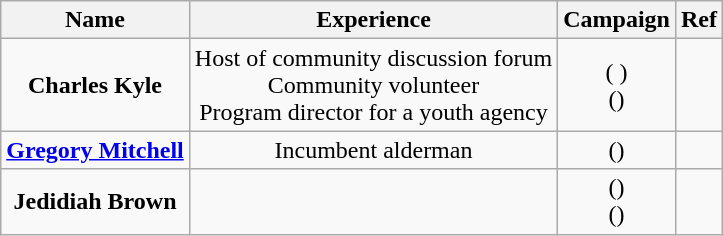<table class="wikitable" style="text-align:center">
<tr>
<th>Name</th>
<th>Experience</th>
<th>Campaign</th>
<th>Ref</th>
</tr>
<tr>
<td><strong>Charles Kyle</strong></td>
<td>Host of community discussion forum<br>Community volunteer<br>Program director for a youth agency</td>
<td>( )<br>()</td>
<td></td>
</tr>
<tr>
<td><strong><a href='#'>Gregory Mitchell</a></strong></td>
<td>Incumbent alderman</td>
<td>()</td>
<td></td>
</tr>
<tr>
<td><strong>Jedidiah Brown</strong></td>
<td></td>
<td>()<br>()</td>
<td></td>
</tr>
</table>
